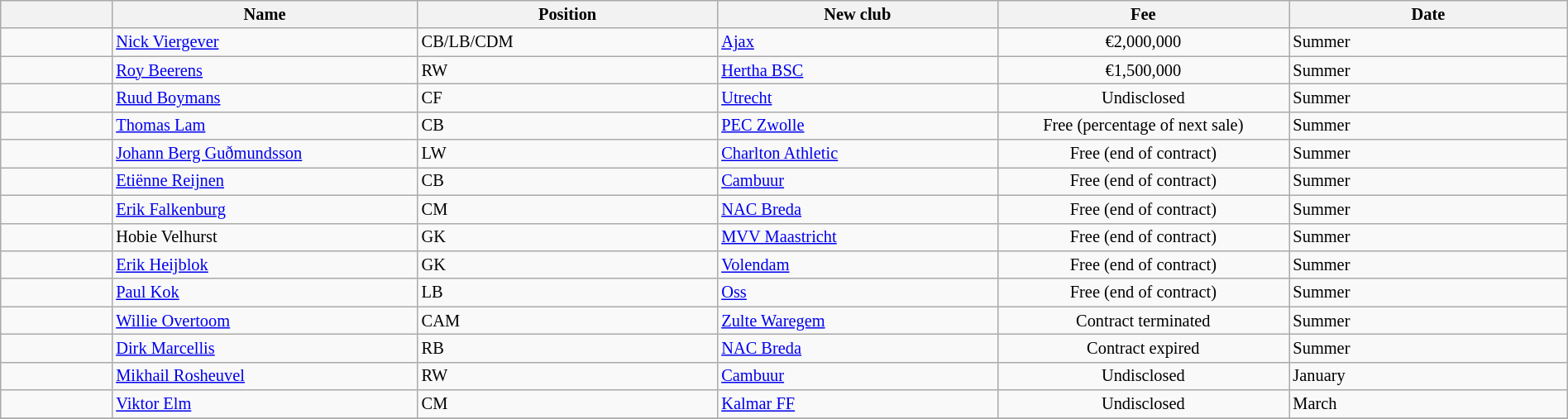<table class="wikitable" style="width:100%; font-size:85%">
<tr>
<th width="2%"></th>
<th width="5%">Name</th>
<th width="5%">Position</th>
<th width="5%">New club</th>
<th width="5%">Fee</th>
<th width="5%">Date</th>
</tr>
<tr>
<td align=center></td>
<td align=left> <a href='#'>Nick Viergever</a></td>
<td align=left>CB/LB/CDM</td>
<td align=left> <a href='#'>Ajax</a></td>
<td align=center>€2,000,000</td>
<td>Summer</td>
</tr>
<tr>
<td align=center></td>
<td align=left> <a href='#'>Roy Beerens</a></td>
<td align=left>RW</td>
<td align=left> <a href='#'>Hertha BSC</a></td>
<td align=center>€1,500,000</td>
<td>Summer</td>
</tr>
<tr>
<td align=center></td>
<td align=left> <a href='#'>Ruud Boymans</a></td>
<td align=left>CF</td>
<td align=left> <a href='#'>Utrecht</a></td>
<td align=center>Undisclosed</td>
<td>Summer</td>
</tr>
<tr>
<td align=center></td>
<td align=left> <a href='#'>Thomas Lam</a></td>
<td align=left>CB</td>
<td align=left> <a href='#'>PEC Zwolle</a></td>
<td align=center>Free (percentage of next sale)</td>
<td>Summer</td>
</tr>
<tr>
<td align=center></td>
<td align=left> <a href='#'>Johann Berg Guðmundsson</a></td>
<td align=left>LW</td>
<td align=left><a href='#'>Charlton Athletic</a></td>
<td align=center>Free (end of contract)</td>
<td>Summer</td>
</tr>
<tr>
<td align=center></td>
<td align=left> <a href='#'>Etiënne Reijnen</a></td>
<td align=left>CB</td>
<td align=left> <a href='#'>Cambuur</a></td>
<td align=center>Free (end of contract)</td>
<td>Summer</td>
</tr>
<tr>
<td align=center></td>
<td align=left> <a href='#'>Erik Falkenburg</a></td>
<td align=left>CM</td>
<td align=left> <a href='#'>NAC Breda</a></td>
<td align=center>Free (end of contract)</td>
<td>Summer</td>
</tr>
<tr>
<td align=center></td>
<td align=left> Hobie Velhurst</td>
<td align=left>GK</td>
<td align=left> <a href='#'>MVV Maastricht</a></td>
<td align=center>Free (end of contract)</td>
<td>Summer</td>
</tr>
<tr>
<td align=center></td>
<td align=left> <a href='#'>Erik Heijblok</a></td>
<td align=left>GK</td>
<td align=left> <a href='#'>Volendam</a></td>
<td align=center>Free (end of contract)</td>
<td>Summer</td>
</tr>
<tr>
<td align=center></td>
<td align=left> <a href='#'>Paul Kok</a></td>
<td align=left>LB</td>
<td align=left> <a href='#'>Oss</a></td>
<td align=center>Free (end of contract)</td>
<td>Summer</td>
</tr>
<tr>
<td align=center></td>
<td align=left> <a href='#'>Willie Overtoom</a></td>
<td align=left>CAM</td>
<td align=left> <a href='#'>Zulte Waregem</a></td>
<td align=center>Contract terminated</td>
<td>Summer</td>
</tr>
<tr>
<td align=center></td>
<td align=left> <a href='#'>Dirk Marcellis</a></td>
<td align=left>RB</td>
<td align=left> <a href='#'>NAC Breda</a></td>
<td align=center>Contract expired</td>
<td>Summer</td>
</tr>
<tr>
<td align=center></td>
<td align=left> <a href='#'>Mikhail Rosheuvel</a></td>
<td align=left>RW</td>
<td align=left> <a href='#'>Cambuur</a></td>
<td align=center>Undisclosed</td>
<td>January</td>
</tr>
<tr>
<td align=center></td>
<td align=left> <a href='#'>Viktor Elm</a></td>
<td align=left>CM</td>
<td align=left> <a href='#'>Kalmar FF</a></td>
<td align=center>Undisclosed</td>
<td>March</td>
</tr>
<tr>
</tr>
</table>
